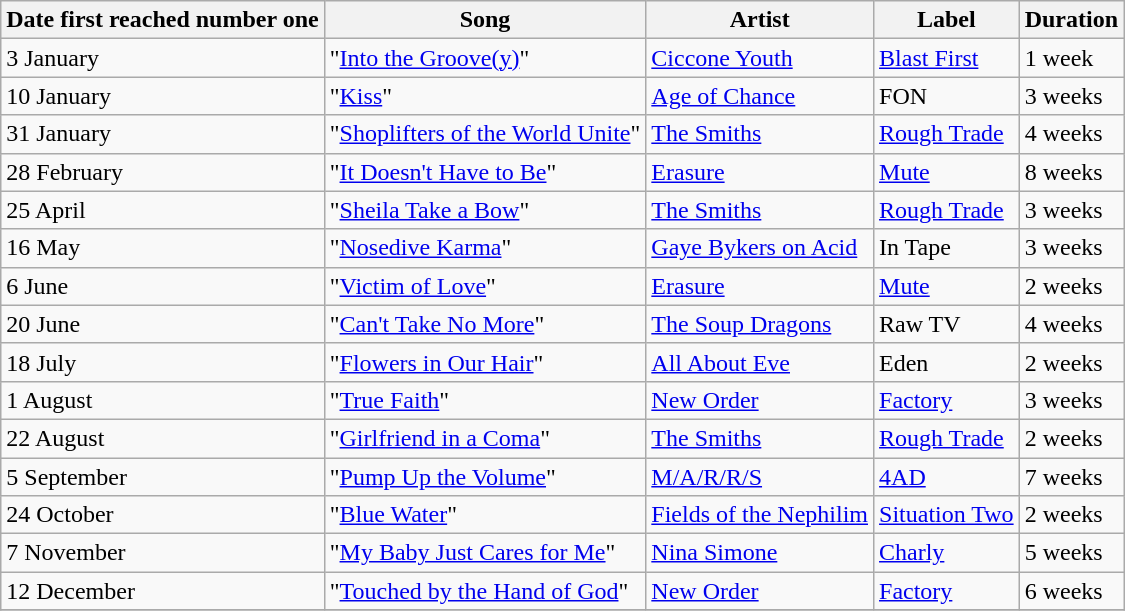<table class=wikitable>
<tr>
<th>Date first reached number one</th>
<th>Song</th>
<th>Artist</th>
<th>Label</th>
<th>Duration</th>
</tr>
<tr>
<td>3 January</td>
<td>"<a href='#'>Into the Groove(y)</a>"</td>
<td><a href='#'>Ciccone Youth</a></td>
<td><a href='#'>Blast First</a></td>
<td>1 week</td>
</tr>
<tr>
<td>10 January</td>
<td>"<a href='#'>Kiss</a>"</td>
<td><a href='#'>Age of Chance</a></td>
<td>FON</td>
<td>3 weeks</td>
</tr>
<tr>
<td>31 January</td>
<td>"<a href='#'>Shoplifters of the World Unite</a>"</td>
<td><a href='#'>The Smiths</a></td>
<td><a href='#'>Rough Trade</a></td>
<td>4 weeks</td>
</tr>
<tr>
<td>28 February</td>
<td>"<a href='#'>It Doesn't Have to Be</a>"</td>
<td><a href='#'>Erasure</a></td>
<td><a href='#'>Mute</a></td>
<td>8 weeks</td>
</tr>
<tr>
<td>25 April</td>
<td>"<a href='#'>Sheila Take a Bow</a>"</td>
<td><a href='#'>The Smiths</a></td>
<td><a href='#'>Rough Trade</a></td>
<td>3 weeks</td>
</tr>
<tr>
<td>16 May</td>
<td>"<a href='#'>Nosedive Karma</a>"</td>
<td><a href='#'>Gaye Bykers on Acid</a></td>
<td>In Tape</td>
<td>3 weeks</td>
</tr>
<tr>
<td>6 June</td>
<td>"<a href='#'>Victim of Love</a>"</td>
<td><a href='#'>Erasure</a></td>
<td><a href='#'>Mute</a></td>
<td>2 weeks</td>
</tr>
<tr>
<td>20 June</td>
<td>"<a href='#'>Can't Take No More</a>"</td>
<td><a href='#'>The Soup Dragons</a></td>
<td>Raw TV</td>
<td>4 weeks</td>
</tr>
<tr>
<td>18 July</td>
<td>"<a href='#'>Flowers in Our Hair</a>"</td>
<td><a href='#'>All About Eve</a></td>
<td>Eden</td>
<td>2 weeks</td>
</tr>
<tr>
<td>1 August</td>
<td>"<a href='#'>True Faith</a>"</td>
<td><a href='#'>New Order</a></td>
<td><a href='#'>Factory</a></td>
<td>3 weeks</td>
</tr>
<tr>
<td>22 August</td>
<td>"<a href='#'>Girlfriend in a Coma</a>"</td>
<td><a href='#'>The Smiths</a></td>
<td><a href='#'>Rough Trade</a></td>
<td>2 weeks</td>
</tr>
<tr>
<td>5 September</td>
<td>"<a href='#'>Pump Up the Volume</a>"</td>
<td><a href='#'>M/A/R/R/S</a></td>
<td><a href='#'>4AD</a></td>
<td>7 weeks</td>
</tr>
<tr>
<td>24 October</td>
<td>"<a href='#'>Blue Water</a>"</td>
<td><a href='#'>Fields of the Nephilim</a></td>
<td><a href='#'>Situation Two</a></td>
<td>2 weeks</td>
</tr>
<tr>
<td>7 November</td>
<td>"<a href='#'>My Baby Just Cares for Me</a>"</td>
<td><a href='#'>Nina Simone</a></td>
<td><a href='#'>Charly</a></td>
<td>5 weeks</td>
</tr>
<tr>
<td>12 December</td>
<td>"<a href='#'>Touched by the Hand of God</a>"</td>
<td><a href='#'>New Order</a></td>
<td><a href='#'>Factory</a></td>
<td>6 weeks</td>
</tr>
<tr>
</tr>
</table>
